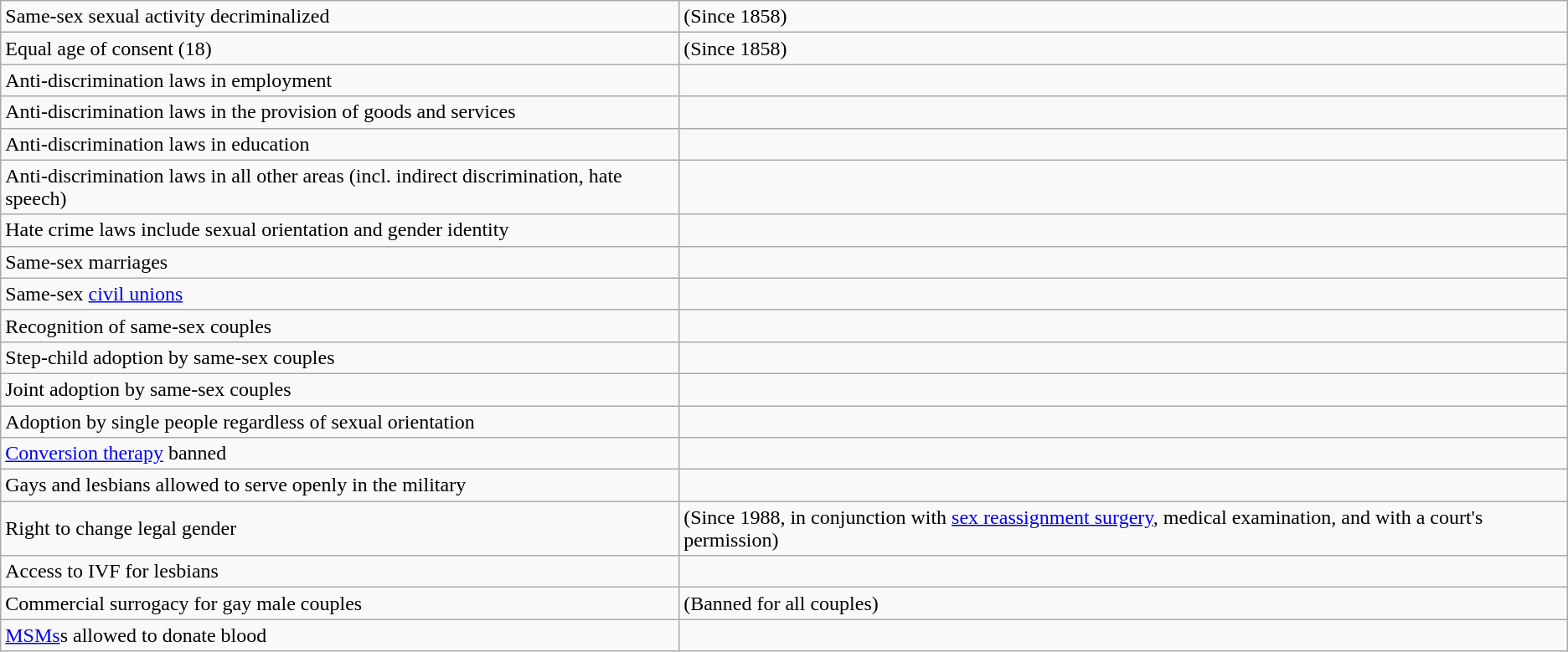<table class="wikitable">
<tr>
<td>Same-sex sexual activity decriminalized</td>
<td> (Since 1858)</td>
</tr>
<tr>
<td>Equal age of consent (18)</td>
<td> (Since 1858)</td>
</tr>
<tr>
<td>Anti-discrimination laws in employment</td>
<td></td>
</tr>
<tr>
<td>Anti-discrimination laws in the provision of goods and services</td>
<td></td>
</tr>
<tr>
<td>Anti-discrimination laws in education</td>
<td></td>
</tr>
<tr>
<td>Anti-discrimination laws in all other areas (incl. indirect discrimination, hate speech)</td>
<td></td>
</tr>
<tr>
<td>Hate crime laws include sexual orientation and gender identity</td>
<td></td>
</tr>
<tr>
<td>Same-sex marriages</td>
<td></td>
</tr>
<tr>
<td>Same-sex <a href='#'>civil unions</a></td>
<td></td>
</tr>
<tr>
<td>Recognition of same-sex couples</td>
<td></td>
</tr>
<tr>
<td>Step-child adoption by same-sex couples</td>
<td></td>
</tr>
<tr>
<td>Joint adoption by same-sex couples</td>
<td></td>
</tr>
<tr>
<td>Adoption by single people regardless of sexual orientation</td>
<td></td>
</tr>
<tr>
<td><a href='#'>Conversion therapy</a> banned</td>
<td></td>
</tr>
<tr>
<td>Gays and lesbians allowed to serve openly in the military</td>
<td></td>
</tr>
<tr>
<td>Right to change legal gender</td>
<td> (Since 1988, in conjunction with <a href='#'>sex reassignment surgery</a>, medical examination, and with a court's permission)</td>
</tr>
<tr>
<td>Access to IVF for lesbians</td>
<td></td>
</tr>
<tr>
<td>Commercial surrogacy for gay male couples</td>
<td> (Banned for all couples)</td>
</tr>
<tr>
<td><a href='#'>MSMs</a>s allowed to donate blood</td>
<td></td>
</tr>
</table>
